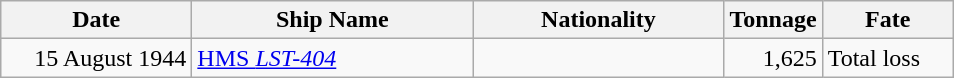<table class="wikitable sortable">
<tr>
<th width="120px">Date</th>
<th width="180px">Ship Name</th>
<th width="160px">Nationality</th>
<th width="25px">Tonnage</th>
<th width="80px">Fate</th>
</tr>
<tr>
<td align="right">15 August 1944</td>
<td align="left"><a href='#'>HMS <em>LST-404</em></a></td>
<td align="left"></td>
<td align="right">1,625</td>
<td align="left">Total loss</td>
</tr>
</table>
